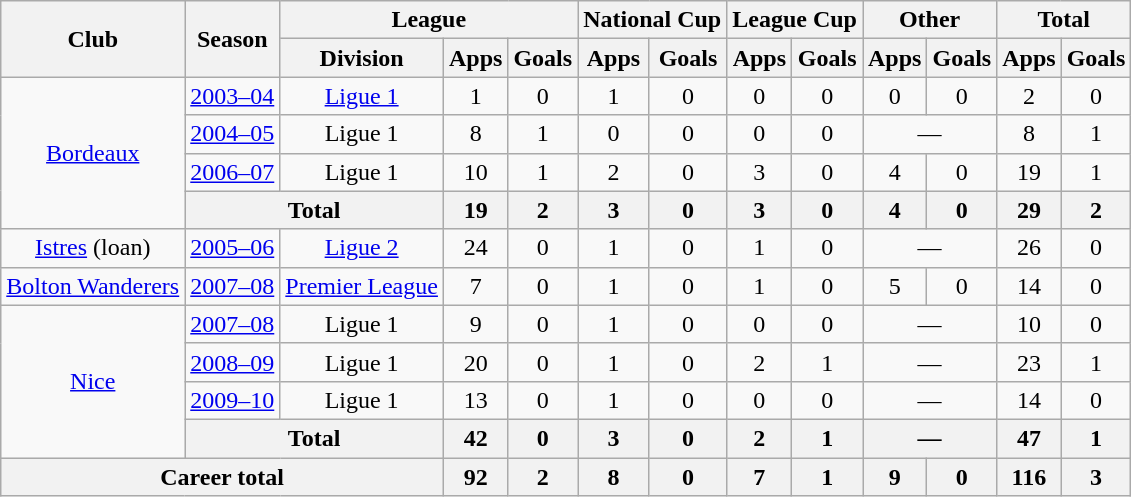<table class="wikitable" style="text-align: center;">
<tr>
<th rowspan="2">Club</th>
<th rowspan="2">Season</th>
<th colspan="3">League</th>
<th colspan="2">National Cup</th>
<th colspan="2">League Cup</th>
<th colspan="2">Other</th>
<th colspan="2">Total</th>
</tr>
<tr>
<th>Division</th>
<th>Apps</th>
<th>Goals</th>
<th>Apps</th>
<th>Goals</th>
<th>Apps</th>
<th>Goals</th>
<th>Apps</th>
<th>Goals</th>
<th>Apps</th>
<th>Goals</th>
</tr>
<tr>
<td rowspan="4"><a href='#'>Bordeaux</a></td>
<td><a href='#'>2003–04</a></td>
<td><a href='#'>Ligue 1</a></td>
<td>1</td>
<td>0</td>
<td>1</td>
<td>0</td>
<td>0</td>
<td>0</td>
<td>0</td>
<td>0</td>
<td>2</td>
<td>0</td>
</tr>
<tr>
<td><a href='#'>2004–05</a></td>
<td>Ligue 1</td>
<td>8</td>
<td>1</td>
<td>0</td>
<td>0</td>
<td>0</td>
<td>0</td>
<td colspan="2">—</td>
<td>8</td>
<td>1</td>
</tr>
<tr>
<td><a href='#'>2006–07</a></td>
<td>Ligue 1</td>
<td>10</td>
<td>1</td>
<td>2</td>
<td>0</td>
<td>3</td>
<td>0</td>
<td>4</td>
<td>0</td>
<td>19</td>
<td>1</td>
</tr>
<tr>
<th colspan="2">Total</th>
<th>19</th>
<th>2</th>
<th>3</th>
<th>0</th>
<th>3</th>
<th>0</th>
<th>4</th>
<th>0</th>
<th>29</th>
<th>2</th>
</tr>
<tr>
<td><a href='#'>Istres</a> (loan)</td>
<td><a href='#'>2005–06</a></td>
<td><a href='#'>Ligue 2</a></td>
<td>24</td>
<td>0</td>
<td>1</td>
<td>0</td>
<td>1</td>
<td>0</td>
<td colspan="2">—</td>
<td>26</td>
<td>0</td>
</tr>
<tr>
<td><a href='#'>Bolton Wanderers</a></td>
<td><a href='#'>2007–08</a></td>
<td><a href='#'>Premier League</a></td>
<td>7</td>
<td>0</td>
<td>1</td>
<td>0</td>
<td>1</td>
<td>0</td>
<td>5</td>
<td>0</td>
<td>14</td>
<td>0</td>
</tr>
<tr>
<td rowspan="4"><a href='#'>Nice</a></td>
<td><a href='#'>2007–08</a></td>
<td>Ligue 1</td>
<td>9</td>
<td>0</td>
<td>1</td>
<td>0</td>
<td>0</td>
<td>0</td>
<td colspan="2">—</td>
<td>10</td>
<td>0</td>
</tr>
<tr>
<td><a href='#'>2008–09</a></td>
<td>Ligue 1</td>
<td>20</td>
<td>0</td>
<td>1</td>
<td>0</td>
<td>2</td>
<td>1</td>
<td colspan="2">—</td>
<td>23</td>
<td>1</td>
</tr>
<tr>
<td><a href='#'>2009–10</a></td>
<td>Ligue 1</td>
<td>13</td>
<td>0</td>
<td>1</td>
<td>0</td>
<td>0</td>
<td>0</td>
<td colspan="2">—</td>
<td>14</td>
<td>0</td>
</tr>
<tr>
<th colspan="2">Total</th>
<th>42</th>
<th>0</th>
<th>3</th>
<th>0</th>
<th>2</th>
<th>1</th>
<th colspan="2">—</th>
<th>47</th>
<th>1</th>
</tr>
<tr>
<th colspan="3">Career total</th>
<th>92</th>
<th>2</th>
<th>8</th>
<th>0</th>
<th>7</th>
<th>1</th>
<th>9</th>
<th>0</th>
<th>116</th>
<th>3</th>
</tr>
</table>
